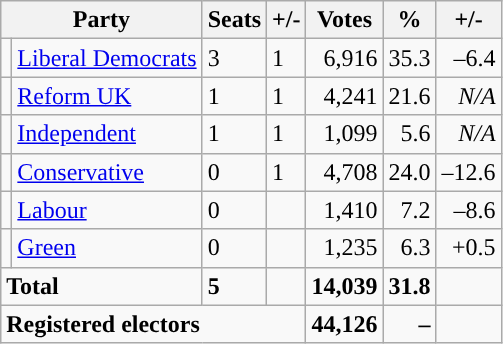<table class="wikitable sortable">
<tr>
<th colspan="2">Party</th>
<th>Seats</th>
<th>+/-</th>
<th>Votes</th>
<th>%</th>
<th>+/-</th>
</tr>
<tr>
<td style="background-color: "></td>
<td><a href='#'>Liberal Democrats</a></td>
<td>3</td>
<td> 1</td>
<td style="text-align:right;">6,916</td>
<td style="text-align:right;">35.3</td>
<td style="text-align:right;">–6.4</td>
</tr>
<tr>
<td style="background-color: "></td>
<td><a href='#'>Reform UK</a></td>
<td>1</td>
<td> 1</td>
<td style="text-align:right;">4,241</td>
<td style="text-align:right;">21.6</td>
<td style="text-align:right;"><em>N/A</em></td>
</tr>
<tr>
<td style="background-color: "></td>
<td><a href='#'>Independent</a></td>
<td>1</td>
<td> 1</td>
<td style="text-align:right;">1,099</td>
<td style="text-align:right;">5.6</td>
<td style="text-align:right;"><em>N/A</em></td>
</tr>
<tr>
<td style="background-color: "></td>
<td><a href='#'>Conservative</a></td>
<td>0</td>
<td> 1</td>
<td style="text-align:right;">4,708</td>
<td style="text-align:right;">24.0</td>
<td style="text-align:right;">–12.6</td>
</tr>
<tr>
<td style="background-color: "></td>
<td><a href='#'>Labour</a></td>
<td>0</td>
<td></td>
<td style="text-align:right;">1,410</td>
<td style="text-align:right;">7.2</td>
<td style="text-align:right;">–8.6</td>
</tr>
<tr>
<td style="background-color: "></td>
<td><a href='#'>Green</a></td>
<td>0</td>
<td></td>
<td style="text-align:right;">1,235</td>
<td style="text-align:right;">6.3</td>
<td style="text-align:right;">+0.5</td>
</tr>
<tr>
<td colspan="2"><strong>Total</strong></td>
<td><strong>5</strong></td>
<td></td>
<td style="text-align:right;"><strong>14,039</strong></td>
<td style="text-align:right;"><strong>31.8</strong></td>
<td style="text-align:right;"></td>
</tr>
<tr>
<td colspan="4"><strong>Registered electors</strong></td>
<td style="text-align:right;"><strong>44,126</strong></td>
<td style="text-align:right;"><strong>–</strong></td>
<td style="text-align:right;"></td>
</tr>
</table>
